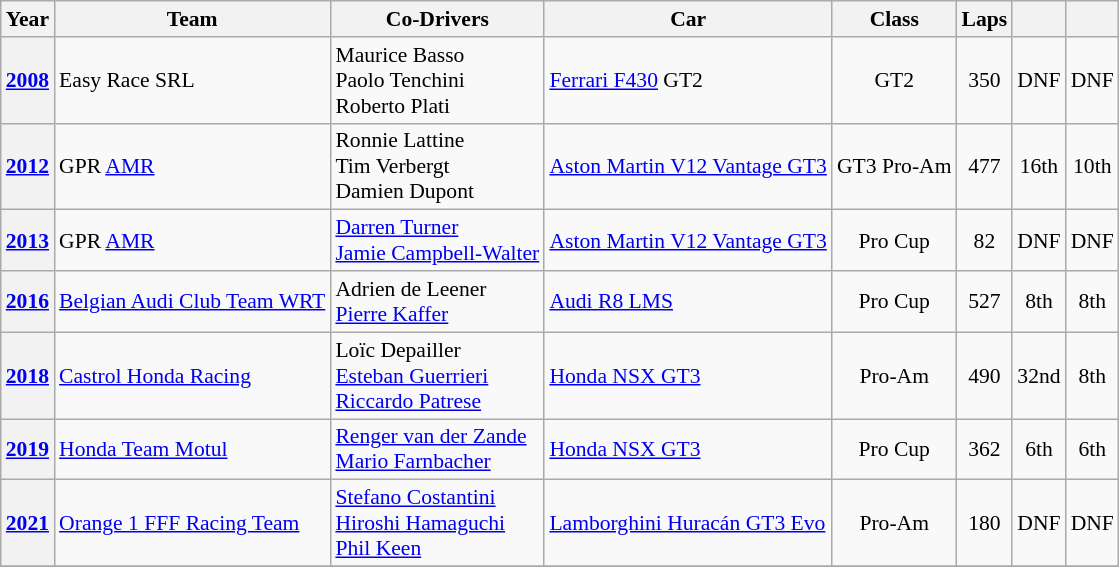<table class="wikitable" style="text-align:center; font-size:90%">
<tr>
<th>Year</th>
<th>Team</th>
<th>Co-Drivers</th>
<th>Car</th>
<th>Class</th>
<th>Laps</th>
<th></th>
<th></th>
</tr>
<tr>
<th><a href='#'>2008</a></th>
<td align="left"> Easy Race SRL</td>
<td align="left"> Maurice Basso<br> Paolo Tenchini<br> Roberto Plati</td>
<td align="left"><a href='#'>Ferrari F430</a> GT2</td>
<td>GT2</td>
<td>350</td>
<td>DNF</td>
<td>DNF</td>
</tr>
<tr>
<th><a href='#'>2012</a></th>
<td align="left"> GPR <a href='#'>AMR</a></td>
<td align="left"> Ronnie Lattine<br> Tim Verbergt<br> Damien Dupont</td>
<td align="left"><a href='#'>Aston Martin V12 Vantage GT3</a></td>
<td>GT3 Pro-Am</td>
<td>477</td>
<td>16th</td>
<td>10th</td>
</tr>
<tr>
<th><a href='#'>2013</a></th>
<td align="left"> GPR <a href='#'>AMR</a></td>
<td align="left"> <a href='#'>Darren Turner</a><br> <a href='#'>Jamie Campbell-Walter</a></td>
<td align="left"><a href='#'>Aston Martin V12 Vantage GT3</a></td>
<td>Pro Cup</td>
<td>82</td>
<td>DNF</td>
<td>DNF</td>
</tr>
<tr>
<th><a href='#'>2016</a></th>
<td align="left"> <a href='#'>Belgian Audi Club Team WRT</a></td>
<td align="left"> Adrien de Leener<br>  <a href='#'>Pierre Kaffer</a></td>
<td align="left"><a href='#'>Audi R8 LMS</a></td>
<td>Pro Cup</td>
<td>527</td>
<td>8th</td>
<td>8th</td>
</tr>
<tr>
<th><a href='#'>2018</a></th>
<td align="left"> <a href='#'>Castrol Honda Racing</a></td>
<td align="left"> Loïc Depailler<br> <a href='#'>Esteban Guerrieri</a><br> <a href='#'>Riccardo Patrese</a></td>
<td align="left"><a href='#'>Honda NSX GT3</a></td>
<td>Pro-Am</td>
<td>490</td>
<td>32nd</td>
<td>8th</td>
</tr>
<tr>
<th><a href='#'>2019</a></th>
<td align="left"> <a href='#'>Honda Team Motul</a></td>
<td align="left"> <a href='#'>Renger van der Zande</a><br> <a href='#'>Mario Farnbacher</a></td>
<td align="left"><a href='#'>Honda NSX GT3</a></td>
<td>Pro Cup</td>
<td>362</td>
<td>6th</td>
<td>6th</td>
</tr>
<tr>
<th><a href='#'>2021</a></th>
<td align="left"> <a href='#'>Orange 1 FFF Racing Team</a></td>
<td align="left"> <a href='#'>Stefano Costantini</a><br> <a href='#'>Hiroshi Hamaguchi</a><br> <a href='#'>Phil Keen</a></td>
<td align="left"><a href='#'>Lamborghini Huracán GT3 Evo</a></td>
<td>Pro-Am</td>
<td>180</td>
<td>DNF</td>
<td>DNF</td>
</tr>
<tr>
</tr>
</table>
